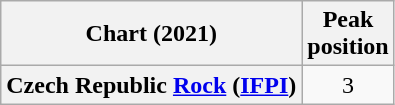<table class="wikitable sortable plainrowheaders" style="text-align:center">
<tr>
<th scope="col">Chart (2021)</th>
<th scope="col">Peak<br>position</th>
</tr>
<tr>
<th scope="row">Czech Republic <a href='#'>Rock</a> (<a href='#'>IFPI</a>)</th>
<td style="text-align:center">3</td>
</tr>
</table>
